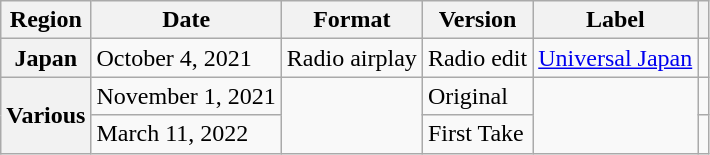<table class="wikitable plainrowheaders">
<tr>
<th scope="col">Region</th>
<th scope="col">Date</th>
<th scope="col">Format</th>
<th>Version</th>
<th scope="col">Label</th>
<th scope="col"></th>
</tr>
<tr>
<th scope="row">Japan</th>
<td>October 4, 2021</td>
<td>Radio airplay</td>
<td>Radio edit</td>
<td><a href='#'>Universal Japan</a></td>
<td align="center"></td>
</tr>
<tr>
<th rowspan="2" scope="row">Various</th>
<td>November 1, 2021</td>
<td rowspan="2"></td>
<td>Original</td>
<td rowspan="2"></td>
<td align="center"></td>
</tr>
<tr>
<td>March 11, 2022</td>
<td>First Take</td>
<td align="center"></td>
</tr>
</table>
